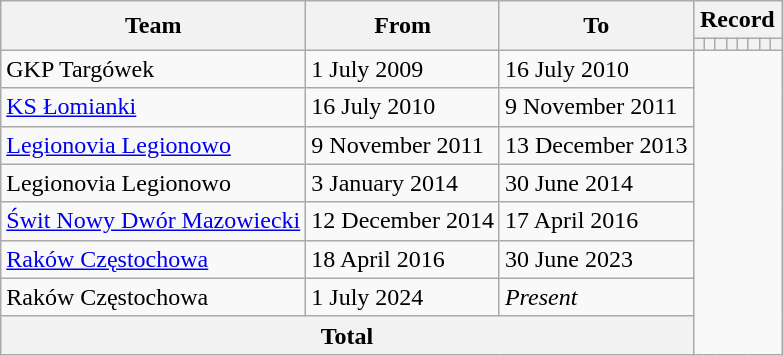<table class="wikitable" style="text-align: center;">
<tr>
<th rowspan="2">Team</th>
<th rowspan="2">From</th>
<th rowspan="2">To</th>
<th colspan="8">Record</th>
</tr>
<tr>
<th></th>
<th></th>
<th></th>
<th></th>
<th></th>
<th></th>
<th></th>
<th></th>
</tr>
<tr>
<td align=left>GKP Targówek</td>
<td align=left>1 July 2009</td>
<td align=left>16 July 2010<br></td>
</tr>
<tr>
<td align=left><a href='#'>KS Łomianki</a></td>
<td align=left>16 July 2010</td>
<td align=left>9 November 2011<br></td>
</tr>
<tr>
<td align=left><a href='#'>Legionovia Legionowo</a></td>
<td align=left>9 November 2011</td>
<td align=left>13 December 2013<br></td>
</tr>
<tr>
<td align=left>Legionovia Legionowo</td>
<td align=left>3 January 2014</td>
<td align=left>30 June 2014<br></td>
</tr>
<tr>
<td align=left><a href='#'>Świt Nowy Dwór Mazowiecki</a></td>
<td align=left>12 December 2014</td>
<td align=left>17 April 2016<br></td>
</tr>
<tr>
<td align=left><a href='#'>Raków Częstochowa</a></td>
<td align=left>18 April 2016</td>
<td align=left>30 June 2023<br></td>
</tr>
<tr>
<td align=left>Raków Częstochowa</td>
<td align=left>1 July 2024</td>
<td align=left><em>Present</em><br></td>
</tr>
<tr>
<th colspan="3">Total<br></th>
</tr>
</table>
